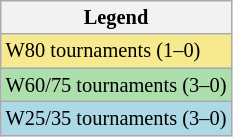<table class="wikitable" style="font-size:85%">
<tr>
<th>Legend</th>
</tr>
<tr style="background:#f7e98e;">
<td>W80 tournaments (1–0)</td>
</tr>
<tr style="background:#addfad;">
<td>W60/75 tournaments (3–0)</td>
</tr>
<tr style="background:lightblue;">
<td>W25/35 tournaments (3–0)</td>
</tr>
</table>
